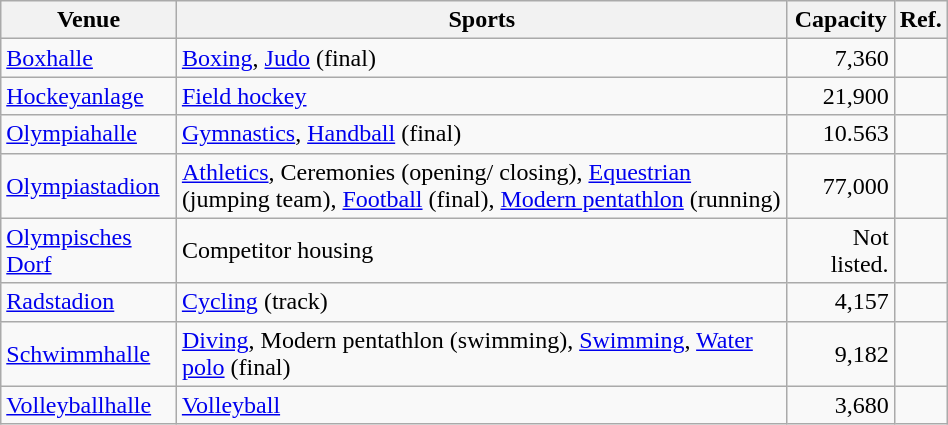<table class="wikitable sortable" width=50%>
<tr>
<th>Venue</th>
<th>Sports</th>
<th>Capacity</th>
<th class="unsortable">Ref.</th>
</tr>
<tr>
<td><a href='#'>Boxhalle</a></td>
<td><a href='#'>Boxing</a>, <a href='#'>Judo</a> (final)</td>
<td align="right">7,360</td>
<td align=center></td>
</tr>
<tr>
<td><a href='#'>Hockeyanlage</a></td>
<td><a href='#'>Field hockey</a></td>
<td align="right">21,900</td>
<td align=center></td>
</tr>
<tr>
<td><a href='#'>Olympiahalle</a></td>
<td><a href='#'>Gymnastics</a>, <a href='#'>Handball</a> (final)</td>
<td align="right">10.563</td>
<td align=center></td>
</tr>
<tr>
<td><a href='#'>Olympiastadion</a></td>
<td><a href='#'>Athletics</a>, Ceremonies (opening/ closing), <a href='#'>Equestrian</a> (jumping team), <a href='#'>Football</a> (final), <a href='#'>Modern pentathlon</a> (running)</td>
<td align="right">77,000</td>
<td align=center></td>
</tr>
<tr>
<td><a href='#'>Olympisches Dorf</a></td>
<td>Competitor housing</td>
<td align="right">Not listed.</td>
<td align=center></td>
</tr>
<tr>
<td><a href='#'>Radstadion</a></td>
<td><a href='#'>Cycling</a> (track)</td>
<td align="right">4,157</td>
<td align=center></td>
</tr>
<tr>
<td><a href='#'>Schwimmhalle</a></td>
<td><a href='#'>Diving</a>, Modern pentathlon (swimming), <a href='#'>Swimming</a>, <a href='#'>Water polo</a> (final)</td>
<td align="right">9,182</td>
<td align=center></td>
</tr>
<tr>
<td><a href='#'>Volleyballhalle</a></td>
<td><a href='#'>Volleyball</a></td>
<td align="right">3,680</td>
<td align=center></td>
</tr>
</table>
